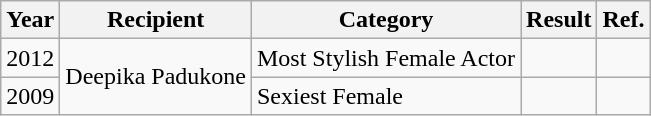<table class="wikitable">
<tr>
<th>Year</th>
<th>Recipient</th>
<th>Category</th>
<th>Result</th>
<th>Ref.</th>
</tr>
<tr>
<td>2012</td>
<td rowspan="2">Deepika Padukone</td>
<td>Most Stylish Female Actor</td>
<td></td>
<td></td>
</tr>
<tr>
<td>2009</td>
<td>Sexiest Female</td>
<td></td>
<td></td>
</tr>
</table>
